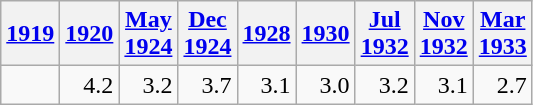<table class=wikitable style=text-align:right>
<tr>
<th><a href='#'>1919</a></th>
<th><a href='#'>1920</a></th>
<th><a href='#'>May<br>1924</a></th>
<th><a href='#'>Dec<br>1924</a></th>
<th><a href='#'>1928</a></th>
<th><a href='#'>1930</a></th>
<th><a href='#'>Jul<br>1932</a></th>
<th><a href='#'>Nov<br>1932</a></th>
<th><a href='#'>Mar<br>1933</a></th>
</tr>
<tr>
<td></td>
<td>4.2</td>
<td>3.2</td>
<td>3.7</td>
<td>3.1</td>
<td>3.0</td>
<td>3.2</td>
<td>3.1</td>
<td>2.7</td>
</tr>
</table>
